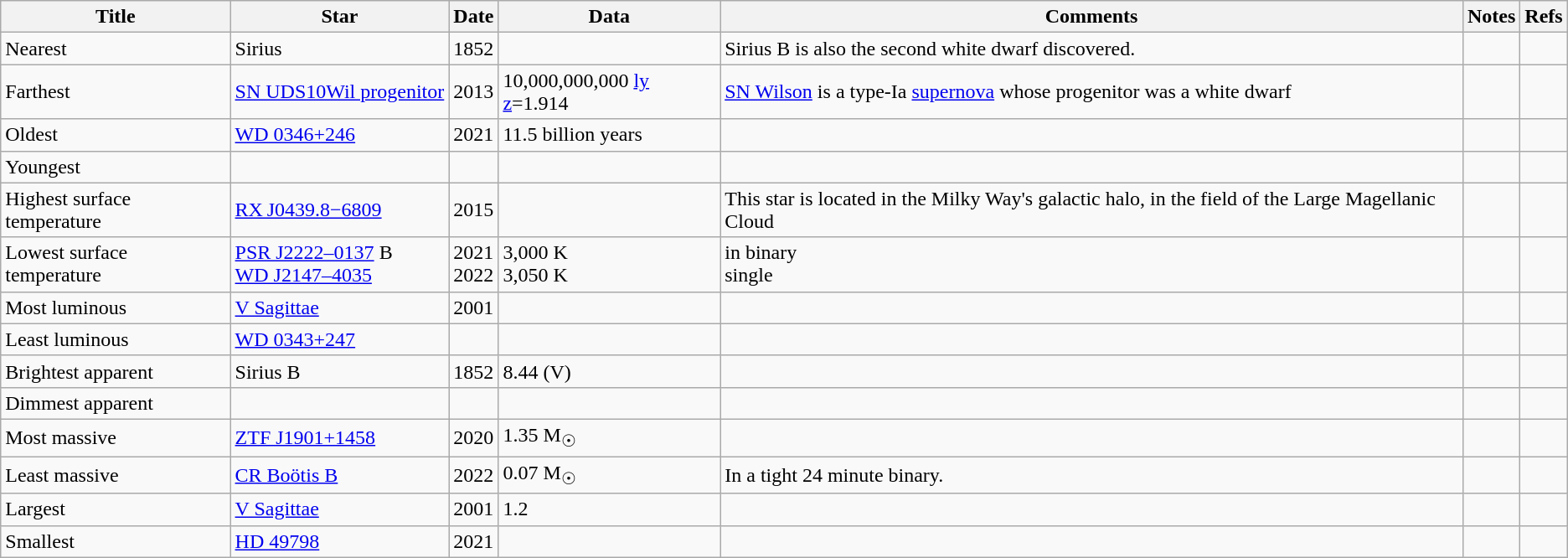<table class="wikitable sortable">
<tr>
<th>Title</th>
<th>Star</th>
<th>Date</th>
<th>Data</th>
<th>Comments</th>
<th>Notes</th>
<th>Refs</th>
</tr>
<tr>
<td>Nearest</td>
<td>Sirius</td>
<td>1852</td>
<td></td>
<td>Sirius B is also the second white dwarf discovered. </td>
<td></td>
<td></td>
</tr>
<tr>
<td>Farthest</td>
<td><a href='#'>SN UDS10Wil progenitor</a></td>
<td>2013</td>
<td>10,000,000,000 <a href='#'>ly</a> <a href='#'>z</a>=1.914</td>
<td><a href='#'>SN Wilson</a> is a type-Ia <a href='#'>supernova</a> whose progenitor was a white dwarf</td>
<td></td>
<td></td>
</tr>
<tr>
<td>Oldest</td>
<td><a href='#'>WD 0346+246</a></td>
<td>2021</td>
<td>11.5 billion years</td>
<td></td>
<td></td>
<td></td>
</tr>
<tr>
<td>Youngest</td>
<td></td>
<td></td>
<td></td>
<td></td>
<td></td>
<td></td>
</tr>
<tr>
<td>Highest surface temperature</td>
<td><a href='#'>RX J0439.8−6809</a></td>
<td>2015</td>
<td></td>
<td>This star is located in the Milky Way's galactic halo, in the field of the Large Magellanic Cloud</td>
<td></td>
<td></td>
</tr>
<tr>
<td>Lowest surface temperature</td>
<td><a href='#'>PSR J2222–0137</a> B<br><a href='#'>WD J2147–4035</a></td>
<td>2021<br>2022</td>
<td>3,000 K<br>3,050 K</td>
<td>in binary<br>single</td>
<td></td>
<td></td>
</tr>
<tr>
<td>Most luminous</td>
<td><a href='#'>V Sagittae</a></td>
<td>2001</td>
<td></td>
<td></td>
<td></td>
<td></td>
</tr>
<tr>
<td>Least luminous</td>
<td><a href='#'>WD 0343+247</a></td>
<td></td>
<td></td>
<td></td>
<td></td>
<td></td>
</tr>
<tr>
<td>Brightest apparent</td>
<td>Sirius B</td>
<td>1852</td>
<td>8.44 (V)</td>
<td></td>
<td></td>
<td></td>
</tr>
<tr>
<td>Dimmest apparent</td>
<td></td>
<td></td>
<td></td>
<td></td>
<td></td>
<td></td>
</tr>
<tr>
<td>Most massive</td>
<td><a href='#'>ZTF J1901+1458</a></td>
<td>2020</td>
<td>1.35 M<sub>☉</sub></td>
<td></td>
<td></td>
<td></td>
</tr>
<tr>
<td>Least massive</td>
<td><a href='#'>CR Boötis B</a></td>
<td>2022</td>
<td>0.07 M<sub>☉</sub></td>
<td>In a tight 24 minute binary.</td>
<td></td>
<td></td>
</tr>
<tr>
<td>Largest</td>
<td><a href='#'>V Sagittae</a></td>
<td>2001</td>
<td>1.2 </td>
<td></td>
<td></td>
<td></td>
</tr>
<tr>
<td>Smallest</td>
<td><a href='#'>HD 49798</a></td>
<td>2021</td>
<td></td>
<td></td>
<td></td>
<td></td>
</tr>
</table>
